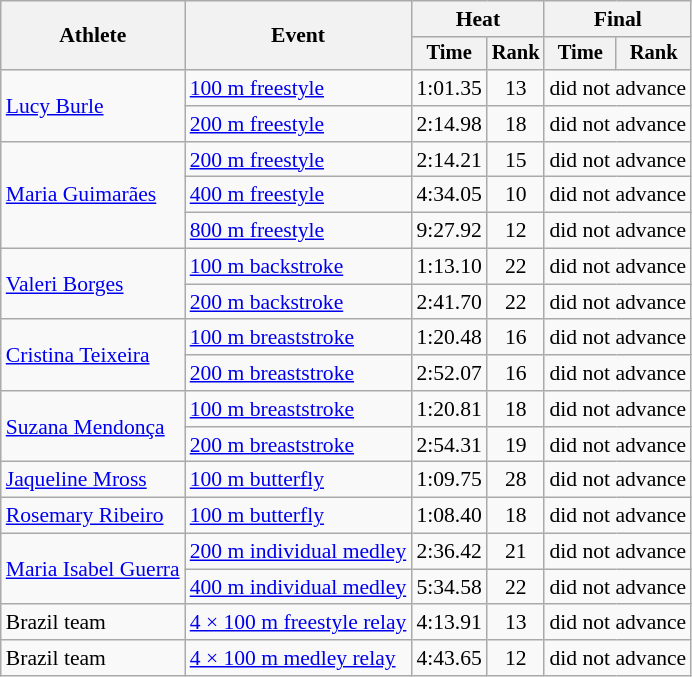<table class="wikitable" style="text-align:center; font-size:90%">
<tr>
<th rowspan="2">Athlete</th>
<th rowspan="2">Event</th>
<th colspan="2">Heat</th>
<th colspan="2">Final</th>
</tr>
<tr style="font-size:95%">
<th>Time</th>
<th>Rank</th>
<th>Time</th>
<th>Rank</th>
</tr>
<tr>
<td align=left rowspan=2><a href='#'>Lucy Burle</a></td>
<td align=left><a href='#'>100 m freestyle</a></td>
<td>1:01.35</td>
<td>13</td>
<td colspan=2>did not advance</td>
</tr>
<tr>
<td align=left><a href='#'>200 m freestyle</a></td>
<td>2:14.98</td>
<td>18</td>
<td colspan=2>did not advance</td>
</tr>
<tr>
<td align=left rowspan=3><a href='#'>Maria Guimarães</a></td>
<td align=left><a href='#'>200 m freestyle</a></td>
<td>2:14.21</td>
<td>15</td>
<td colspan=2>did not advance</td>
</tr>
<tr>
<td align=left><a href='#'>400 m freestyle</a></td>
<td>4:34.05</td>
<td>10</td>
<td colspan=2>did not advance</td>
</tr>
<tr>
<td align=left><a href='#'>800 m freestyle</a></td>
<td>9:27.92</td>
<td>12</td>
<td colspan=2>did not advance</td>
</tr>
<tr>
<td align=left rowspan=2><a href='#'>Valeri Borges</a></td>
<td align=left><a href='#'>100 m backstroke</a></td>
<td>1:13.10</td>
<td>22</td>
<td colspan=2>did not advance</td>
</tr>
<tr>
<td align=left><a href='#'>200 m backstroke</a></td>
<td>2:41.70</td>
<td>22</td>
<td colspan=2>did not advance</td>
</tr>
<tr>
<td align=left rowspan=2><a href='#'>Cristina Teixeira</a></td>
<td align=left><a href='#'>100 m breaststroke</a></td>
<td>1:20.48</td>
<td>16</td>
<td colspan=2>did not advance</td>
</tr>
<tr>
<td align=left><a href='#'>200 m breaststroke</a></td>
<td>2:52.07</td>
<td>16</td>
<td colspan=2>did not advance</td>
</tr>
<tr>
<td align=left rowspan=2><a href='#'>Suzana Mendonça</a></td>
<td align=left><a href='#'>100 m breaststroke</a></td>
<td>1:20.81</td>
<td>18</td>
<td colspan=2>did not advance</td>
</tr>
<tr>
<td align=left><a href='#'>200 m breaststroke</a></td>
<td>2:54.31</td>
<td>19</td>
<td colspan=2>did not advance</td>
</tr>
<tr>
<td align=left><a href='#'>Jaqueline Mross</a></td>
<td align=left><a href='#'>100 m butterfly</a></td>
<td>1:09.75</td>
<td>28</td>
<td colspan=2>did not advance</td>
</tr>
<tr>
<td align=left><a href='#'>Rosemary Ribeiro</a></td>
<td align=left><a href='#'>100 m butterfly</a></td>
<td>1:08.40</td>
<td>18</td>
<td colspan=2>did not advance</td>
</tr>
<tr>
<td align=left rowspan=2><a href='#'>Maria Isabel Guerra</a></td>
<td align=left><a href='#'>200 m individual medley</a></td>
<td>2:36.42</td>
<td>21</td>
<td colspan=2>did not advance</td>
</tr>
<tr>
<td align=left><a href='#'>400 m individual medley</a></td>
<td>5:34.58</td>
<td>22</td>
<td colspan=2>did not advance</td>
</tr>
<tr>
<td align=left>Brazil team</td>
<td align=left><a href='#'>4 × 100 m freestyle relay</a></td>
<td>4:13.91</td>
<td>13</td>
<td colspan=2>did not advance</td>
</tr>
<tr>
<td align=left>Brazil team</td>
<td align=left><a href='#'>4 × 100 m medley relay</a></td>
<td>4:43.65</td>
<td>12</td>
<td colspan=2>did not advance</td>
</tr>
</table>
